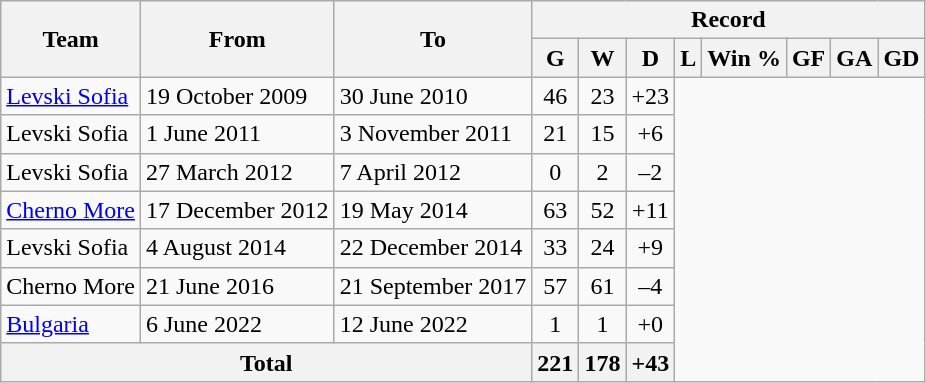<table class="wikitable" style="text-align: center">
<tr>
<th rowspan=2>Team</th>
<th rowspan=2>From</th>
<th rowspan=2>To</th>
<th colspan=8>Record</th>
</tr>
<tr>
<th>G</th>
<th>W</th>
<th>D</th>
<th>L</th>
<th>Win %</th>
<th>GF</th>
<th>GA</th>
<th>GD</th>
</tr>
<tr>
<td align=left><a href='#'>Levski Sofia</a></td>
<td align=left>19 October 2009</td>
<td align=left>30 June 2010<br></td>
<td align=centre>46</td>
<td align=centre>23</td>
<td align=centre>+23</td>
</tr>
<tr>
<td align=left>Levski Sofia</td>
<td align=left>1 June 2011</td>
<td align=left>3 November 2011<br></td>
<td align=centre>21</td>
<td align=centre>15</td>
<td align=centre>+6</td>
</tr>
<tr>
<td align=left>Levski Sofia</td>
<td align=left>27 March 2012</td>
<td align=left>7 April 2012<br></td>
<td align=centre>0</td>
<td align=centre>2</td>
<td align=centre>–2</td>
</tr>
<tr>
<td align=left><a href='#'>Cherno More</a></td>
<td align=left>17 December 2012</td>
<td align=left>19 May 2014<br></td>
<td align=centre>63</td>
<td align=centre>52</td>
<td align=centre>+11</td>
</tr>
<tr>
<td align=left>Levski Sofia</td>
<td align=left>4 August 2014</td>
<td align=left>22 December 2014<br></td>
<td align=centre>33</td>
<td align=centre>24</td>
<td align=centre>+9</td>
</tr>
<tr>
<td align=left>Cherno More</td>
<td align=left>21 June 2016</td>
<td align=left>21 September 2017<br></td>
<td align=centre>57</td>
<td align=centre>61</td>
<td align=centre>–4</td>
</tr>
<tr>
<td align=left><a href='#'>Bulgaria</a></td>
<td align=left>6 June 2022</td>
<td align=left>12 June 2022<br></td>
<td align=centre>1</td>
<td align=centre>1</td>
<td align=centre>+0</td>
</tr>
<tr>
<th colspan=3>Total<br></th>
<th align=left>221</th>
<th align=left>178</th>
<th align=left>+43</th>
</tr>
</table>
